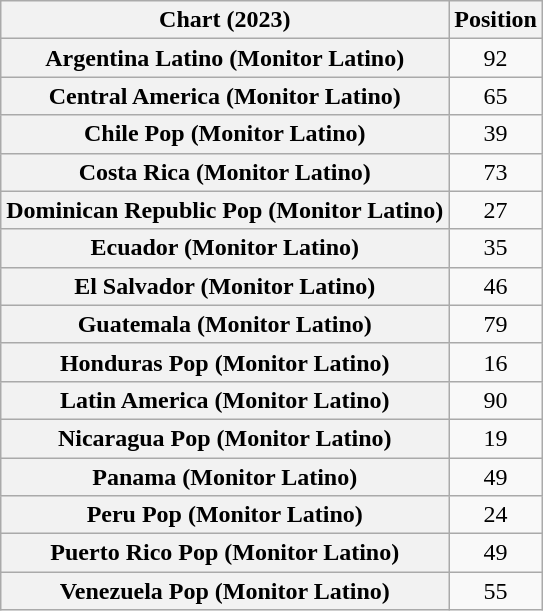<table class="wikitable sortable plainrowheaders" style="text-align:center">
<tr>
<th scope="col">Chart (2023)</th>
<th scope="col">Position</th>
</tr>
<tr>
<th scope="row">Argentina Latino (Monitor Latino)</th>
<td>92</td>
</tr>
<tr>
<th scope="row">Central America (Monitor Latino)</th>
<td>65</td>
</tr>
<tr>
<th scope="row">Chile Pop (Monitor Latino)</th>
<td>39</td>
</tr>
<tr>
<th scope="row">Costa Rica (Monitor Latino)</th>
<td>73</td>
</tr>
<tr>
<th scope="row">Dominican Republic Pop (Monitor Latino)</th>
<td>27</td>
</tr>
<tr>
<th scope="row">Ecuador (Monitor Latino)</th>
<td>35</td>
</tr>
<tr>
<th scope="row">El Salvador (Monitor Latino)</th>
<td>46</td>
</tr>
<tr>
<th scope="row">Guatemala (Monitor Latino)</th>
<td>79</td>
</tr>
<tr>
<th scope="row">Honduras Pop (Monitor Latino)</th>
<td>16</td>
</tr>
<tr>
<th scope="row">Latin America (Monitor Latino)</th>
<td>90</td>
</tr>
<tr>
<th scope="row">Nicaragua Pop (Monitor Latino)</th>
<td>19</td>
</tr>
<tr>
<th scope="row">Panama (Monitor Latino)</th>
<td>49</td>
</tr>
<tr>
<th scope="row">Peru Pop (Monitor Latino)</th>
<td>24</td>
</tr>
<tr>
<th scope="row">Puerto Rico Pop (Monitor Latino)</th>
<td>49</td>
</tr>
<tr>
<th scope="row">Venezuela Pop (Monitor Latino)</th>
<td>55</td>
</tr>
</table>
